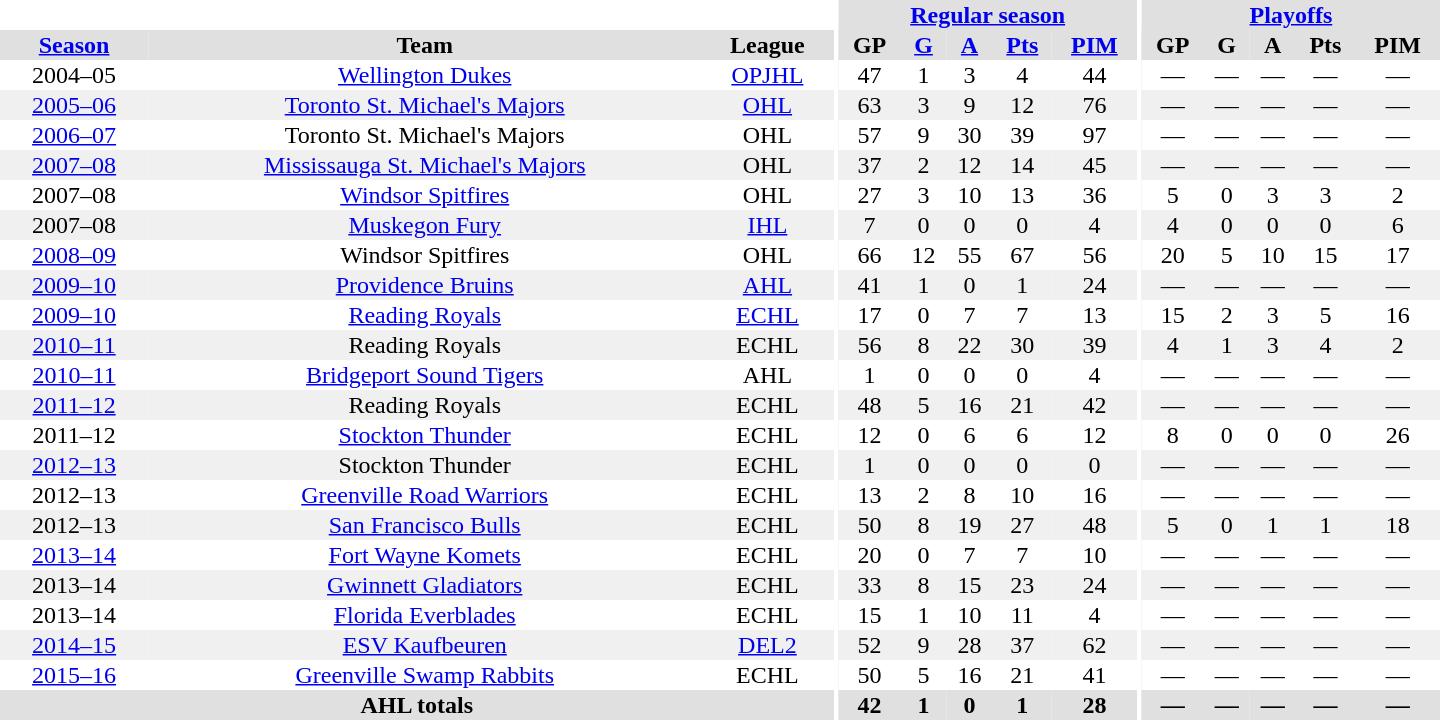<table border="0" cellpadding="1" cellspacing="0" style="text-align:center; width:60em">
<tr bgcolor="#e0e0e0">
<th colspan="3" bgcolor="#ffffff"></th>
<th rowspan="99" bgcolor="#ffffff"></th>
<th colspan="5"><a href='#'>Regular season</a></th>
<th rowspan="99" bgcolor="#ffffff"></th>
<th colspan="5"><a href='#'>Playoffs</a></th>
</tr>
<tr bgcolor="#e0e0e0">
<th><a href='#'>Season</a></th>
<th>Team</th>
<th>League</th>
<th>GP</th>
<th><a href='#'>G</a></th>
<th><a href='#'>A</a></th>
<th><a href='#'>Pts</a></th>
<th><a href='#'>PIM</a></th>
<th>GP</th>
<th>G</th>
<th>A</th>
<th>Pts</th>
<th>PIM</th>
</tr>
<tr ALIGN="center">
<td>2004–05</td>
<td><a href='#'>Wellington Dukes</a></td>
<td><a href='#'>OPJHL</a></td>
<td>47</td>
<td>1</td>
<td>3</td>
<td>4</td>
<td>44</td>
<td>—</td>
<td>—</td>
<td>—</td>
<td>—</td>
<td>—</td>
</tr>
<tr ALIGN="center" bgcolor="#f0f0f0">
<td><a href='#'>2005–06</a></td>
<td><a href='#'>Toronto St. Michael's Majors</a></td>
<td><a href='#'>OHL</a></td>
<td>63</td>
<td>3</td>
<td>9</td>
<td>12</td>
<td>76</td>
<td>—</td>
<td>—</td>
<td>—</td>
<td>—</td>
<td>—</td>
</tr>
<tr ALIGN="center">
<td><a href='#'>2006–07</a></td>
<td>Toronto St. Michael's Majors</td>
<td>OHL</td>
<td>57</td>
<td>9</td>
<td>30</td>
<td>39</td>
<td>97</td>
<td>—</td>
<td>—</td>
<td>—</td>
<td>—</td>
<td>—</td>
</tr>
<tr ALIGN="center" bgcolor="#f0f0f0">
<td><a href='#'>2007–08</a></td>
<td><a href='#'>Mississauga St. Michael's Majors</a></td>
<td>OHL</td>
<td>37</td>
<td>2</td>
<td>12</td>
<td>14</td>
<td>45</td>
<td>—</td>
<td>—</td>
<td>—</td>
<td>—</td>
<td>—</td>
</tr>
<tr ALIGN="center">
<td>2007–08</td>
<td><a href='#'>Windsor Spitfires</a></td>
<td>OHL</td>
<td>27</td>
<td>3</td>
<td>10</td>
<td>13</td>
<td>36</td>
<td>5</td>
<td>0</td>
<td>3</td>
<td>3</td>
<td>2</td>
</tr>
<tr ALIGN="center" bgcolor="#f0f0f0">
<td>2007–08</td>
<td><a href='#'>Muskegon Fury</a></td>
<td><a href='#'>IHL</a></td>
<td>7</td>
<td>0</td>
<td>0</td>
<td>0</td>
<td>4</td>
<td>4</td>
<td>0</td>
<td>0</td>
<td>0</td>
<td>6</td>
</tr>
<tr ALIGN="center">
<td><a href='#'>2008–09</a></td>
<td>Windsor Spitfires</td>
<td>OHL</td>
<td>66</td>
<td>12</td>
<td>55</td>
<td>67</td>
<td>56</td>
<td>20</td>
<td>5</td>
<td>10</td>
<td>15</td>
<td>17</td>
</tr>
<tr ALIGN="center" bgcolor="#f0f0f0">
<td><a href='#'>2009–10</a></td>
<td><a href='#'>Providence Bruins</a></td>
<td><a href='#'>AHL</a></td>
<td>41</td>
<td>1</td>
<td>0</td>
<td>1</td>
<td>24</td>
<td>—</td>
<td>—</td>
<td>—</td>
<td>—</td>
<td>—</td>
</tr>
<tr ALIGN="center">
<td><a href='#'>2009–10</a></td>
<td><a href='#'>Reading Royals</a></td>
<td><a href='#'>ECHL</a></td>
<td>17</td>
<td>0</td>
<td>7</td>
<td>7</td>
<td>13</td>
<td>15</td>
<td>2</td>
<td>3</td>
<td>5</td>
<td>16</td>
</tr>
<tr ALIGN="center" bgcolor="#f0f0f0">
<td><a href='#'>2010–11</a></td>
<td>Reading Royals</td>
<td>ECHL</td>
<td>56</td>
<td>8</td>
<td>22</td>
<td>30</td>
<td>39</td>
<td>4</td>
<td>1</td>
<td>3</td>
<td>4</td>
<td>2</td>
</tr>
<tr ALIGN="center">
<td><a href='#'>2010–11</a></td>
<td><a href='#'>Bridgeport Sound Tigers</a></td>
<td>AHL</td>
<td>1</td>
<td>0</td>
<td>0</td>
<td>0</td>
<td>4</td>
<td>—</td>
<td>—</td>
<td>—</td>
<td>—</td>
<td>—</td>
</tr>
<tr ALIGN="center" bgcolor="#f0f0f0">
<td><a href='#'>2011–12</a></td>
<td>Reading Royals</td>
<td>ECHL</td>
<td>48</td>
<td>5</td>
<td>16</td>
<td>21</td>
<td>42</td>
<td>—</td>
<td>—</td>
<td>—</td>
<td>—</td>
<td>—</td>
</tr>
<tr ALIGN="center">
<td>2011–12</td>
<td><a href='#'>Stockton Thunder</a></td>
<td>ECHL</td>
<td>12</td>
<td>0</td>
<td>6</td>
<td>6</td>
<td>12</td>
<td>8</td>
<td>0</td>
<td>0</td>
<td>0</td>
<td>26</td>
</tr>
<tr ALIGN="center" bgcolor="#f0f0f0">
<td><a href='#'>2012–13</a></td>
<td>Stockton Thunder</td>
<td>ECHL</td>
<td>1</td>
<td>0</td>
<td>0</td>
<td>0</td>
<td>0</td>
<td>—</td>
<td>—</td>
<td>—</td>
<td>—</td>
<td>—</td>
</tr>
<tr ALIGN="center">
<td>2012–13</td>
<td><a href='#'>Greenville Road Warriors</a></td>
<td>ECHL</td>
<td>13</td>
<td>2</td>
<td>8</td>
<td>10</td>
<td>16</td>
<td>—</td>
<td>—</td>
<td>—</td>
<td>—</td>
<td>—</td>
</tr>
<tr ALIGN="center" bgcolor="#f0f0f0">
<td>2012–13</td>
<td><a href='#'>San Francisco Bulls</a></td>
<td>ECHL</td>
<td>50</td>
<td>8</td>
<td>19</td>
<td>27</td>
<td>48</td>
<td>5</td>
<td>0</td>
<td>1</td>
<td>1</td>
<td>18</td>
</tr>
<tr ALIGN="center">
<td><a href='#'>2013–14</a></td>
<td><a href='#'>Fort Wayne Komets</a></td>
<td>ECHL</td>
<td>20</td>
<td>0</td>
<td>7</td>
<td>7</td>
<td>10</td>
<td>—</td>
<td>—</td>
<td>—</td>
<td>—</td>
<td>—</td>
</tr>
<tr ALIGN="center" bgcolor="#f0f0f0">
<td>2013–14</td>
<td><a href='#'>Gwinnett Gladiators</a></td>
<td>ECHL</td>
<td>33</td>
<td>8</td>
<td>15</td>
<td>23</td>
<td>24</td>
<td>—</td>
<td>—</td>
<td>—</td>
<td>—</td>
<td>—</td>
</tr>
<tr ALIGN="center">
<td>2013–14</td>
<td><a href='#'>Florida Everblades</a></td>
<td>ECHL</td>
<td>15</td>
<td>1</td>
<td>10</td>
<td>11</td>
<td>4</td>
<td>—</td>
<td>—</td>
<td>—</td>
<td>—</td>
<td>—</td>
</tr>
<tr ALIGN="center" bgcolor="#f0f0f0">
<td><a href='#'>2014–15</a></td>
<td><a href='#'>ESV Kaufbeuren</a></td>
<td><a href='#'>DEL2</a></td>
<td>52</td>
<td>9</td>
<td>28</td>
<td>37</td>
<td>62</td>
<td>—</td>
<td>—</td>
<td>—</td>
<td>—</td>
<td>—</td>
</tr>
<tr ALIGN="center">
<td><a href='#'>2015–16</a></td>
<td><a href='#'>Greenville Swamp Rabbits</a></td>
<td>ECHL</td>
<td>50</td>
<td>5</td>
<td>16</td>
<td>21</td>
<td>41</td>
<td>—</td>
<td>—</td>
<td>—</td>
<td>—</td>
<td>—</td>
</tr>
<tr bgcolor="#e0e0e0">
<th colspan="3">AHL totals</th>
<th>42</th>
<th>1</th>
<th>0</th>
<th>1</th>
<th>28</th>
<th>—</th>
<th>—</th>
<th>—</th>
<th>—</th>
<th>—</th>
</tr>
</table>
